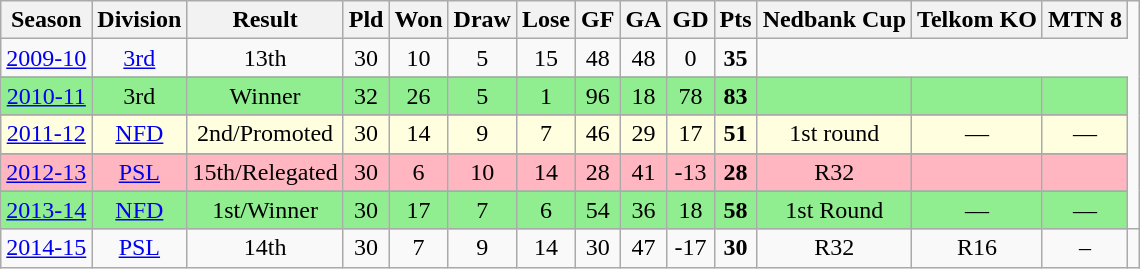<table class = "wikitable" style="text-align:center">
<tr>
<th>Season</th>
<th>Division</th>
<th>Result</th>
<th>Pld</th>
<th>Won</th>
<th>Draw</th>
<th>Lose</th>
<th>GF</th>
<th>GA</th>
<th>GD</th>
<th>Pts</th>
<th>Nedbank Cup</th>
<th>Telkom KO</th>
<th>MTN 8</th>
</tr>
<tr>
<td><a href='#'>2009-10</a></td>
<td><a href='#'>3rd</a></td>
<td>13th</td>
<td>30</td>
<td>10</td>
<td>5</td>
<td>15</td>
<td>48</td>
<td>48</td>
<td>0</td>
<td><strong>35</strong></td>
</tr>
<tr>
</tr>
<tr style="background:lightgreen">
<td><a href='#'>2010-11</a></td>
<td>3rd</td>
<td>Winner</td>
<td>32</td>
<td>26</td>
<td>5</td>
<td>1</td>
<td>96</td>
<td>18</td>
<td>78</td>
<td><strong>83</strong></td>
<td></td>
<td></td>
<td></td>
</tr>
<tr>
</tr>
<tr style="background:lightyellow">
<td><a href='#'>2011-12</a></td>
<td><a href='#'>NFD</a></td>
<td>2nd/Promoted</td>
<td>30</td>
<td>14</td>
<td>9</td>
<td>7</td>
<td>46</td>
<td>29</td>
<td>17</td>
<td><strong>51</strong></td>
<td>1st round</td>
<td>—</td>
<td>—</td>
</tr>
<tr>
</tr>
<tr style="background:lightpink">
<td><a href='#'>2012-13</a></td>
<td><a href='#'>PSL</a></td>
<td>15th/Relegated</td>
<td>30</td>
<td>6</td>
<td>10</td>
<td>14</td>
<td>28</td>
<td>41</td>
<td>-13</td>
<td><strong>28</strong></td>
<td>R32</td>
<td></td>
<td></td>
</tr>
<tr>
</tr>
<tr style="background:lightgreen">
<td><a href='#'>2013-14</a></td>
<td><a href='#'>NFD</a></td>
<td>1st/Winner</td>
<td>30</td>
<td>17</td>
<td>7</td>
<td>6</td>
<td>54</td>
<td>36</td>
<td>18</td>
<td><strong>58</strong></td>
<td>1st Round</td>
<td>—</td>
<td>—</td>
</tr>
<tr>
<td><a href='#'>2014-15</a></td>
<td rowspan="5"><a href='#'>PSL</a></td>
<td>14th</td>
<td>30</td>
<td>7</td>
<td>9</td>
<td>14</td>
<td>30</td>
<td>47</td>
<td>-17</td>
<td><strong>30</strong></td>
<td>R32</td>
<td>R16</td>
<td>–</td>
<td></td>
</tr>
</table>
